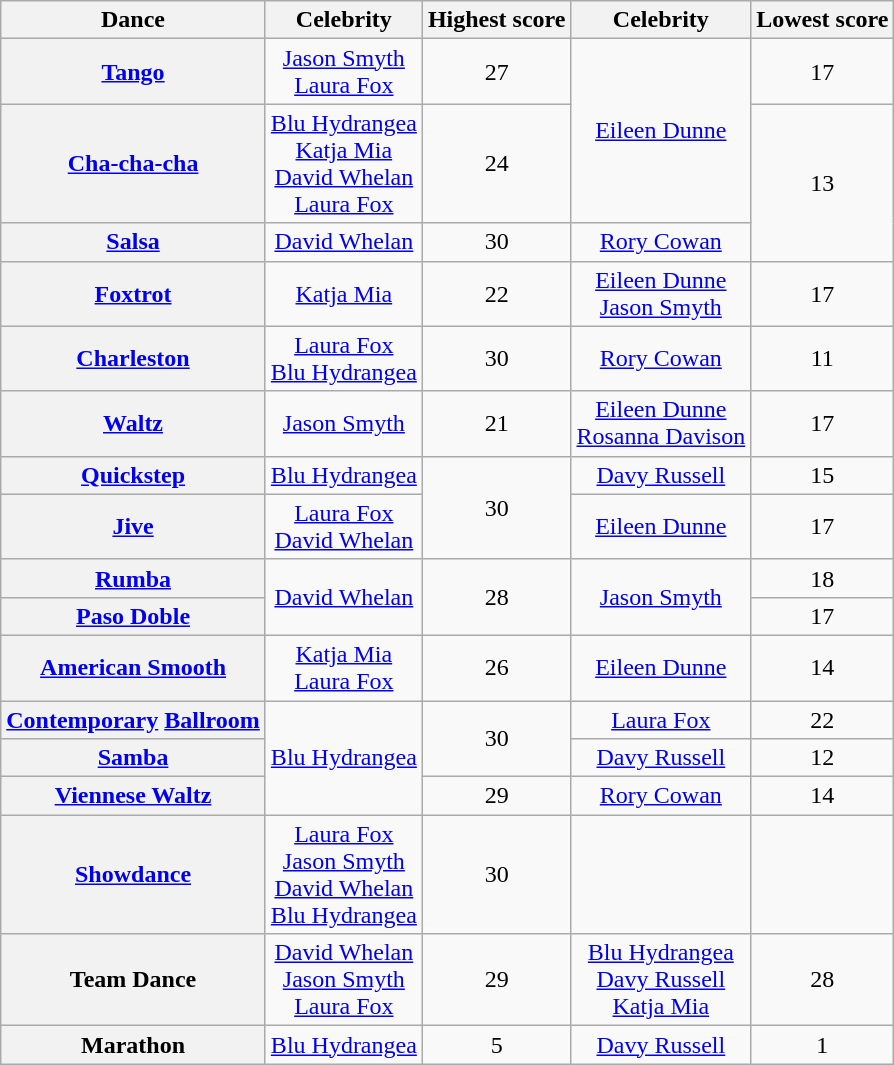<table class="wikitable sortable" style="text-align:center;">
<tr>
<th>Dance</th>
<th class="sortable">Celebrity</th>
<th>Highest score</th>
<th class="sortable">Celebrity</th>
<th>Lowest score</th>
</tr>
<tr>
<th><a href='#'>Tango</a></th>
<td><a href='#'>Jason Smyth</a><br><a href='#'>Laura Fox</a></td>
<td>27</td>
<td rowspan="2"><a href='#'>Eileen Dunne</a></td>
<td>17</td>
</tr>
<tr>
<th><a href='#'>Cha-cha-cha</a></th>
<td><a href='#'>Blu Hydrangea</a><br><a href='#'>Katja Mia</a><br><a href='#'>David Whelan</a><br><a href='#'>Laura Fox</a></td>
<td>24</td>
<td rowspan="2">13</td>
</tr>
<tr>
<th><a href='#'>Salsa</a></th>
<td><a href='#'>David Whelan</a></td>
<td>30</td>
<td><a href='#'>Rory Cowan</a></td>
</tr>
<tr>
<th><a href='#'>Foxtrot</a></th>
<td><a href='#'>Katja Mia</a></td>
<td>22</td>
<td><a href='#'>Eileen Dunne</a><br><a href='#'>Jason Smyth</a></td>
<td>17</td>
</tr>
<tr>
<th><a href='#'>Charleston</a></th>
<td><a href='#'>Laura Fox</a><br><a href='#'>Blu Hydrangea</a></td>
<td>30</td>
<td><a href='#'>Rory Cowan</a></td>
<td>11</td>
</tr>
<tr>
<th><a href='#'>Waltz</a></th>
<td><a href='#'>Jason Smyth</a></td>
<td>21</td>
<td><a href='#'>Eileen Dunne</a><br><a href='#'>Rosanna Davison</a></td>
<td>17</td>
</tr>
<tr>
<th><a href='#'>Quickstep</a></th>
<td><a href='#'>Blu Hydrangea</a></td>
<td rowspan="2">30</td>
<td><a href='#'>Davy Russell</a></td>
<td>15</td>
</tr>
<tr>
<th><a href='#'>Jive</a></th>
<td><a href='#'>Laura Fox</a><br><a href='#'>David Whelan</a></td>
<td><a href='#'>Eileen Dunne</a></td>
<td>17</td>
</tr>
<tr>
<th><a href='#'>Rumba</a></th>
<td rowspan="2"><a href='#'>David Whelan</a></td>
<td rowspan="2">28</td>
<td rowspan="2"><a href='#'>Jason Smyth</a></td>
<td>18</td>
</tr>
<tr>
<th><a href='#'>Paso Doble</a></th>
<td>17</td>
</tr>
<tr>
<th><a href='#'>American Smooth</a></th>
<td><a href='#'>Katja Mia</a><br><a href='#'>Laura Fox</a></td>
<td>26</td>
<td><a href='#'>Eileen Dunne</a></td>
<td>14</td>
</tr>
<tr>
<th><a href='#'>Contemporary</a> <a href='#'>Ballroom</a></th>
<td rowspan="3"><a href='#'>Blu Hydrangea</a></td>
<td rowspan="2">30</td>
<td><a href='#'>Laura Fox</a></td>
<td>22</td>
</tr>
<tr>
<th><a href='#'>Samba</a></th>
<td><a href='#'>Davy Russell</a></td>
<td>12</td>
</tr>
<tr>
<th><a href='#'>Viennese Waltz</a></th>
<td>29</td>
<td><a href='#'>Rory Cowan</a></td>
<td>14</td>
</tr>
<tr>
<th><a href='#'>Showdance</a></th>
<td><a href='#'>Laura Fox</a><br><a href='#'>Jason Smyth</a><br><a href='#'>David Whelan</a><br><a href='#'>Blu Hydrangea</a></td>
<td>30</td>
<td></td>
<td></td>
</tr>
<tr>
<th>Team Dance</th>
<td><a href='#'>David Whelan</a><br><a href='#'>Jason Smyth</a><br><a href='#'>Laura Fox</a></td>
<td>29</td>
<td><a href='#'>Blu Hydrangea</a><br><a href='#'>Davy Russell</a><br><a href='#'>Katja Mia</a></td>
<td>28</td>
</tr>
<tr>
<th>Marathon</th>
<td><a href='#'>Blu Hydrangea</a></td>
<td>5</td>
<td><a href='#'>Davy Russell</a></td>
<td>1</td>
</tr>
</table>
